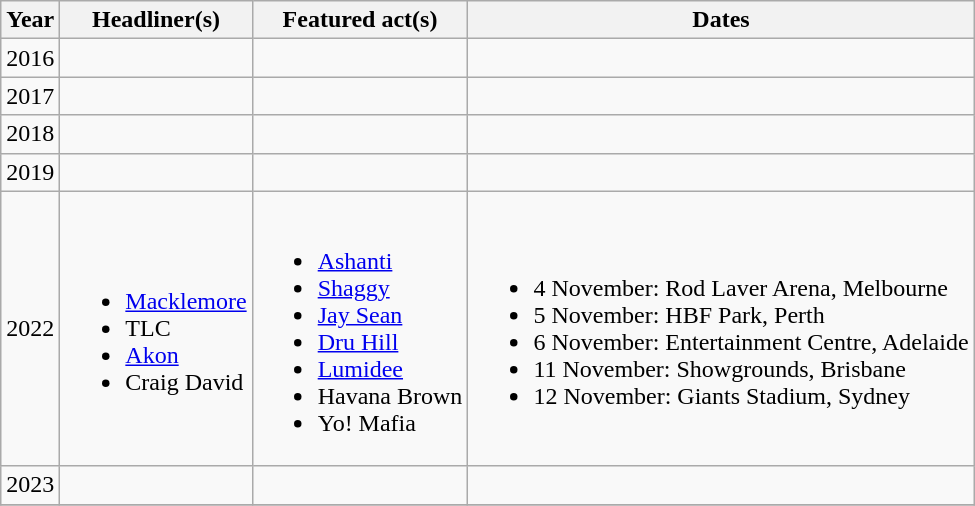<table class="wikitable unsortable">
<tr>
<th>Year</th>
<th>Headliner(s)</th>
<th>Featured act(s)</th>
<th>Dates</th>
</tr>
<tr>
<td>2016</td>
<td></td>
<td></td>
<td></td>
</tr>
<tr>
<td>2017</td>
<td></td>
<td></td>
<td></td>
</tr>
<tr>
<td>2018</td>
<td></td>
<td></td>
<td></td>
</tr>
<tr>
<td>2019</td>
<td></td>
<td></td>
<td></td>
</tr>
<tr>
<td>2022</td>
<td><br><ul><li><a href='#'>Macklemore</a></li><li>TLC</li><li><a href='#'>Akon</a></li><li>Craig David</li></ul></td>
<td><br><ul><li><a href='#'>Ashanti</a></li><li><a href='#'>Shaggy</a></li><li><a href='#'>Jay Sean</a></li><li><a href='#'>Dru Hill</a></li><li><a href='#'>Lumidee</a></li><li>Havana Brown</li><li>Yo! Mafia</li></ul></td>
<td><br><ul><li>4 November: Rod Laver Arena, Melbourne</li><li>5 November: HBF Park, Perth</li><li>6 November: Entertainment Centre, Adelaide</li><li>11 November: Showgrounds, Brisbane</li><li>12 November: Giants Stadium, Sydney</li></ul></td>
</tr>
<tr>
<td>2023</td>
<td></td>
<td></td>
<td></td>
</tr>
<tr>
</tr>
</table>
